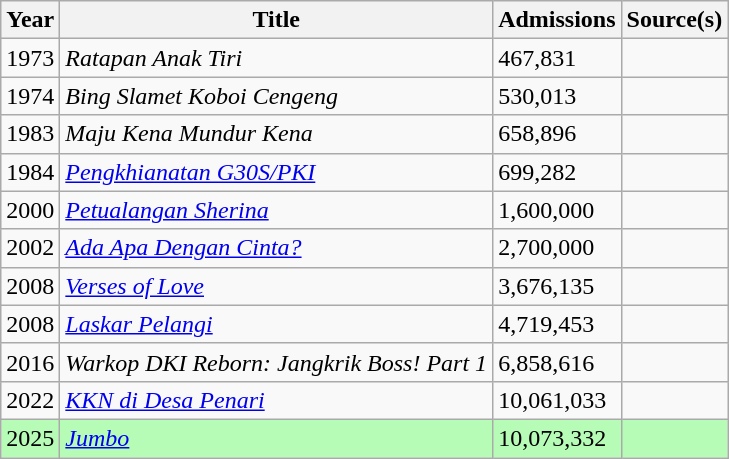<table class="wikitable sortable col3right">
<tr>
<th>Year</th>
<th>Title</th>
<th>Admissions</th>
<th>Source(s)</th>
</tr>
<tr>
<td>1973</td>
<td><em>Ratapan Anak Tiri</em></td>
<td>467,831</td>
<td></td>
</tr>
<tr>
<td>1974</td>
<td><em>Bing Slamet Koboi Cengeng</em></td>
<td>530,013</td>
<td></td>
</tr>
<tr>
<td>1983</td>
<td><em>Maju Kena Mundur Kena</em></td>
<td>658,896</td>
<td></td>
</tr>
<tr>
<td>1984</td>
<td><em><a href='#'>Pengkhianatan G30S/PKI</a></em></td>
<td>699,282</td>
<td></td>
</tr>
<tr>
<td>2000</td>
<td><em><a href='#'>Petualangan Sherina</a></em></td>
<td>1,600,000</td>
<td></td>
</tr>
<tr>
<td>2002</td>
<td><em><a href='#'>Ada Apa Dengan Cinta?</a></em></td>
<td>2,700,000</td>
<td></td>
</tr>
<tr>
<td>2008</td>
<td><em><a href='#'>Verses of Love</a></em></td>
<td>3,676,135</td>
<td></td>
</tr>
<tr>
<td>2008</td>
<td><em><a href='#'>Laskar Pelangi</a></em></td>
<td>4,719,453</td>
<td></td>
</tr>
<tr>
<td>2016</td>
<td><em>Warkop DKI Reborn: Jangkrik Boss! Part 1</em></td>
<td>6,858,616</td>
<td></td>
</tr>
<tr>
<td>2022</td>
<td><em><a href='#'>KKN di Desa Penari</a></em></td>
<td>10,061,033</td>
<td></td>
</tr>
<tr style="background-color:#b6fcb6;">
<td>2025</td>
<td><em><a href='#'>Jumbo</a></em></td>
<td>10,073,332</td>
<td></td>
</tr>
</table>
